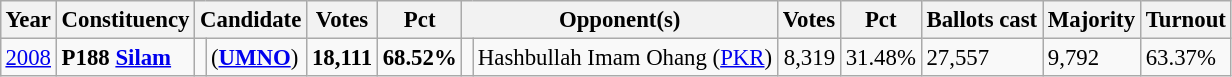<table class="wikitable" style="margin:0.5em ; font-size:95%">
<tr>
<th>Year</th>
<th>Constituency</th>
<th colspan=2>Candidate</th>
<th>Votes</th>
<th>Pct</th>
<th colspan=2>Opponent(s)</th>
<th>Votes</th>
<th>Pct</th>
<th>Ballots cast</th>
<th>Majority</th>
<th>Turnout</th>
</tr>
<tr>
<td><a href='#'>2008</a></td>
<td><strong>P188 <a href='#'>Silam</a></strong></td>
<td></td>
<td> (<a href='#'><strong>UMNO</strong></a>)</td>
<td align="right"><strong>18,111</strong></td>
<td><strong>68.52%</strong></td>
<td></td>
<td>Hashbullah Imam Ohang (<a href='#'>PKR</a>)</td>
<td align="right">8,319</td>
<td>31.48%</td>
<td>27,557</td>
<td>9,792</td>
<td>63.37%</td>
</tr>
</table>
